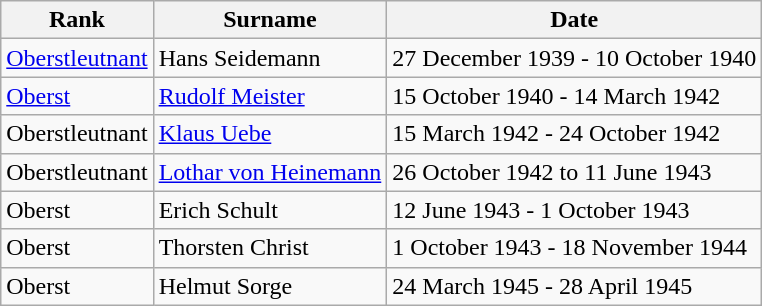<table class="wikitable">
<tr>
<th>Rank</th>
<th>Surname</th>
<th>Date</th>
</tr>
<tr>
<td><a href='#'>Oberstleutnant</a></td>
<td>Hans Seidemann</td>
<td>27 December 1939 - 10 October 1940</td>
</tr>
<tr>
<td><a href='#'>Oberst</a></td>
<td><a href='#'>Rudolf Meister</a></td>
<td>15 October 1940 - 14 March 1942</td>
</tr>
<tr>
<td>Oberstleutnant</td>
<td><a href='#'>Klaus Uebe</a></td>
<td>15 March 1942 - 24 October 1942</td>
</tr>
<tr>
<td>Oberstleutnant</td>
<td><a href='#'>Lothar von Heinemann</a></td>
<td>26 October 1942 to 11 June 1943</td>
</tr>
<tr>
<td>Oberst</td>
<td>Erich Schult</td>
<td>12 June 1943 - 1 October 1943</td>
</tr>
<tr>
<td>Oberst</td>
<td>Thorsten Christ</td>
<td>1 October 1943 - 18 November 1944</td>
</tr>
<tr>
<td>Oberst</td>
<td>Helmut Sorge</td>
<td>24 March 1945 - 28 April 1945</td>
</tr>
</table>
